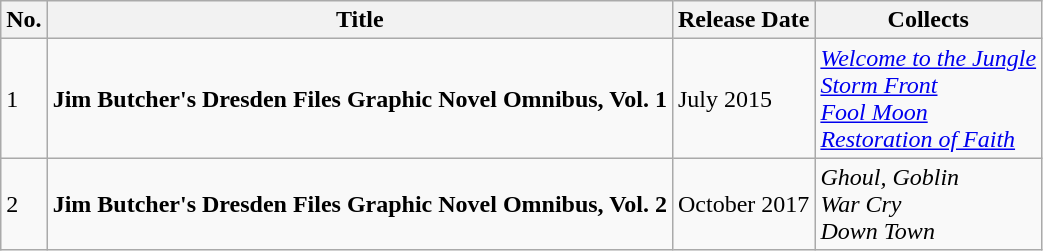<table class="wikitable">
<tr>
<th scope="col">No.</th>
<th scope="col">Title</th>
<th scope="col">Release Date</th>
<th scope="col">Collects</th>
</tr>
<tr>
<td>1</td>
<td><strong>Jim Butcher's Dresden Files Graphic Novel Omnibus, Vol. 1</strong></td>
<td>July 2015</td>
<td><a href='#'><em>Welcome to the Jungle</em></a><br><a href='#'><em>Storm Front</em></a><br><a href='#'><em>Fool Moon</em></a><br><a href='#'><em>Restoration of Faith</em></a></td>
</tr>
<tr>
<td>2</td>
<td><strong>Jim Butcher's Dresden Files Graphic Novel Omnibus, Vol. 2</strong></td>
<td>October 2017</td>
<td><em>Ghoul, Goblin</em><br><em>War Cry</em><br><em>Down Town</em></td>
</tr>
</table>
